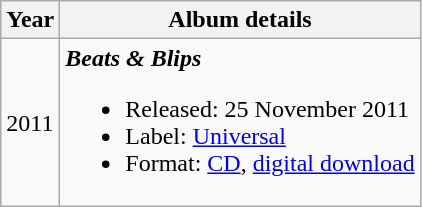<table class="wikitable">
<tr>
<th>Year</th>
<th>Album details</th>
</tr>
<tr>
<td>2011</td>
<td><strong><em>Beats & Blips</em></strong><br><ul><li>Released: 25 November 2011</li><li>Label: <a href='#'>Universal</a></li><li>Format: <a href='#'>CD</a>, <a href='#'>digital download</a></li></ul></td>
</tr>
</table>
